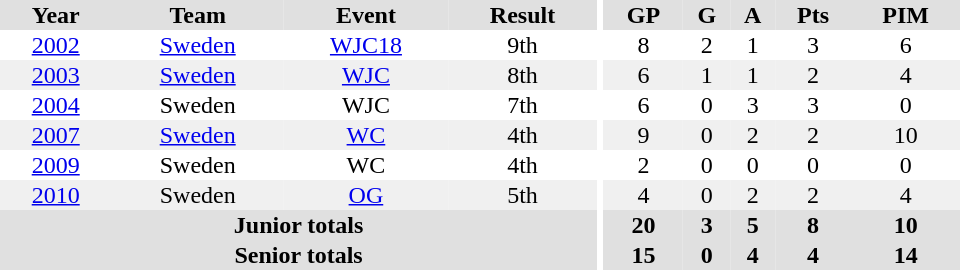<table border="0" cellpadding="1" cellspacing="0" ID="Table3" style="text-align:center; width:40em">
<tr ALIGN="center" bgcolor="#e0e0e0">
<th>Year</th>
<th>Team</th>
<th>Event</th>
<th>Result</th>
<th rowspan="99" bgcolor="#ffffff"></th>
<th>GP</th>
<th>G</th>
<th>A</th>
<th>Pts</th>
<th>PIM</th>
</tr>
<tr>
<td><a href='#'>2002</a></td>
<td><a href='#'>Sweden</a></td>
<td><a href='#'>WJC18</a></td>
<td>9th</td>
<td>8</td>
<td>2</td>
<td>1</td>
<td>3</td>
<td>6</td>
</tr>
<tr bgcolor="#f0f0f0">
<td><a href='#'>2003</a></td>
<td><a href='#'>Sweden</a></td>
<td><a href='#'>WJC</a></td>
<td>8th</td>
<td>6</td>
<td>1</td>
<td>1</td>
<td>2</td>
<td>4</td>
</tr>
<tr>
<td><a href='#'>2004</a></td>
<td>Sweden</td>
<td>WJC</td>
<td>7th</td>
<td>6</td>
<td>0</td>
<td>3</td>
<td>3</td>
<td>0</td>
</tr>
<tr bgcolor="#f0f0f0">
<td><a href='#'>2007</a></td>
<td><a href='#'>Sweden</a></td>
<td><a href='#'>WC</a></td>
<td>4th</td>
<td>9</td>
<td>0</td>
<td>2</td>
<td>2</td>
<td>10</td>
</tr>
<tr>
<td><a href='#'>2009</a></td>
<td>Sweden</td>
<td>WC</td>
<td>4th</td>
<td>2</td>
<td>0</td>
<td>0</td>
<td>0</td>
<td>0</td>
</tr>
<tr bgcolor="#f0f0f0">
<td><a href='#'>2010</a></td>
<td>Sweden</td>
<td><a href='#'>OG</a></td>
<td>5th</td>
<td>4</td>
<td>0</td>
<td>2</td>
<td>2</td>
<td>4</td>
</tr>
<tr bgcolor="#e0e0e0">
<th colspan="4">Junior totals</th>
<th>20</th>
<th>3</th>
<th>5</th>
<th>8</th>
<th>10</th>
</tr>
<tr bgcolor="#e0e0e0">
<th colspan="4">Senior totals</th>
<th>15</th>
<th>0</th>
<th>4</th>
<th>4</th>
<th>14</th>
</tr>
</table>
